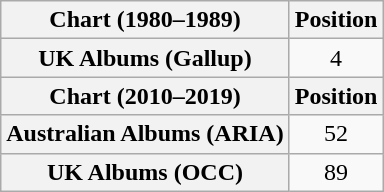<table class="wikitable plainrowheaders">
<tr>
<th scope="col">Chart (1980–1989)</th>
<th scope="col">Position</th>
</tr>
<tr>
<th scope="row">UK Albums (Gallup)</th>
<td style="text-align:center;">4</td>
</tr>
<tr>
<th scope="col">Chart (2010–2019)</th>
<th scope="col">Position</th>
</tr>
<tr>
<th scope="row">Australian Albums (ARIA)</th>
<td style="text-align:center;">52</td>
</tr>
<tr>
<th scope="row">UK Albums (OCC)</th>
<td style="text-align:center;">89</td>
</tr>
</table>
